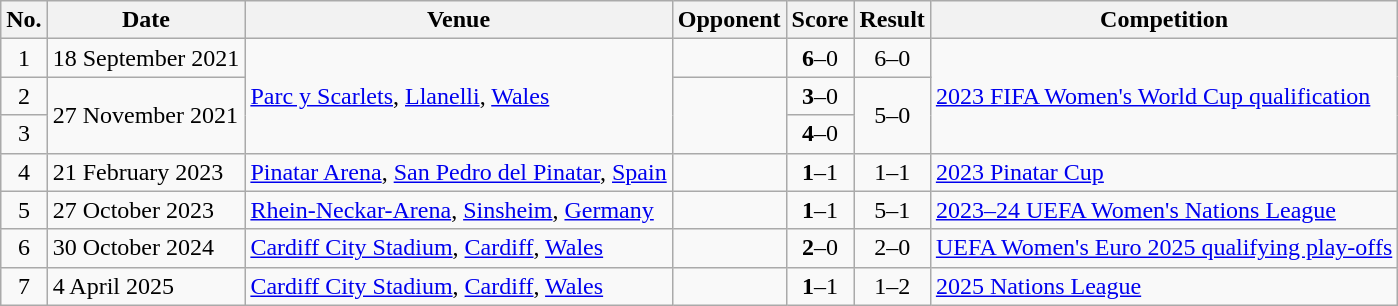<table class="wikitable sortable">
<tr>
<th scope="col">No.</th>
<th scope="col">Date</th>
<th scope="col">Venue</th>
<th scope="col">Opponent</th>
<th scope="col">Score</th>
<th scope="col">Result</th>
<th scope="col">Competition</th>
</tr>
<tr>
<td style="text-align:center">1</td>
<td>18 September 2021</td>
<td rowspan=3><a href='#'>Parc y Scarlets</a>, <a href='#'>Llanelli</a>, <a href='#'>Wales</a></td>
<td></td>
<td style="text-align:center"><strong>6</strong>–0</td>
<td style="text-align:center">6–0</td>
<td rowspan=3><a href='#'>2023 FIFA Women's World Cup qualification</a></td>
</tr>
<tr>
<td style="text-align:center">2</td>
<td rowspan="2">27 November 2021</td>
<td rowspan="2"></td>
<td style="text-align:center"><strong>3</strong>–0</td>
<td style="text-align:center" rowspan="2">5–0</td>
</tr>
<tr>
<td style="text-align:center">3</td>
<td style="text-align:center"><strong>4</strong>–0</td>
</tr>
<tr>
<td style="text-align:center">4</td>
<td>21 February 2023</td>
<td><a href='#'>Pinatar Arena</a>, <a href='#'>San Pedro del Pinatar</a>, <a href='#'>Spain</a></td>
<td></td>
<td style="text-align:center"><strong>1</strong>–1</td>
<td style="text-align:center">1–1</td>
<td><a href='#'>2023 Pinatar Cup</a></td>
</tr>
<tr>
<td style="text-align:center">5</td>
<td>27 October 2023</td>
<td><a href='#'>Rhein-Neckar-Arena</a>, <a href='#'>Sinsheim</a>, <a href='#'>Germany</a></td>
<td></td>
<td style="text-align:center"><strong>1</strong>–1</td>
<td style="text-align:center">5–1</td>
<td><a href='#'>2023–24 UEFA Women's Nations League</a></td>
</tr>
<tr>
<td style="text-align:center">6</td>
<td>30 October 2024</td>
<td><a href='#'>Cardiff City Stadium</a>, <a href='#'>Cardiff</a>, <a href='#'>Wales</a></td>
<td></td>
<td style="text-align:center"><strong>2</strong>–0</td>
<td style="text-align:center">2–0</td>
<td><a href='#'>UEFA Women's Euro 2025 qualifying play-offs</a></td>
</tr>
<tr>
<td style="text-align:center">7</td>
<td>4 April 2025</td>
<td><a href='#'>Cardiff City Stadium</a>, <a href='#'>Cardiff</a>, <a href='#'>Wales</a></td>
<td></td>
<td style="text-align:center"><strong>1</strong>–1</td>
<td style="text-align:center">1–2</td>
<td><a href='#'>2025 Nations League</a></td>
</tr>
</table>
